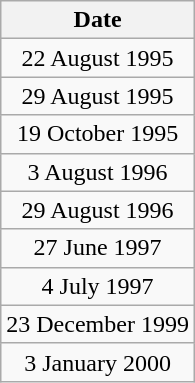<table class="wikitable" style="text-align:center;">
<tr>
<th>Date</th>
</tr>
<tr>
<td>22 August 1995</td>
</tr>
<tr>
<td>29 August 1995</td>
</tr>
<tr>
<td>19 October 1995</td>
</tr>
<tr>
<td>3 August 1996</td>
</tr>
<tr>
<td>29 August 1996</td>
</tr>
<tr>
<td>27 June 1997</td>
</tr>
<tr>
<td>4 July 1997</td>
</tr>
<tr>
<td>23 December 1999</td>
</tr>
<tr>
<td>3 January 2000</td>
</tr>
</table>
